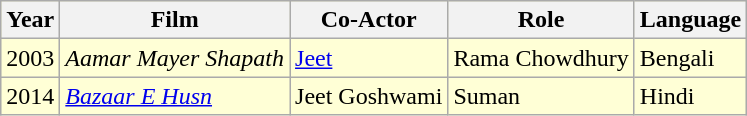<table class="wikitable sortable" style="background:#FFCC;">
<tr>
<th>Year</th>
<th>Film</th>
<th>Co-Actor</th>
<th>Role</th>
<th>Language</th>
</tr>
<tr>
<td>2003</td>
<td><em>Aamar Mayer Shapath</em></td>
<td><a href='#'>Jeet</a></td>
<td>Rama Chowdhury</td>
<td>Bengali</td>
</tr>
<tr>
<td>2014</td>
<td><em><a href='#'>Bazaar E Husn</a></em></td>
<td>Jeet Goshwami</td>
<td>Suman</td>
<td>Hindi</td>
</tr>
</table>
